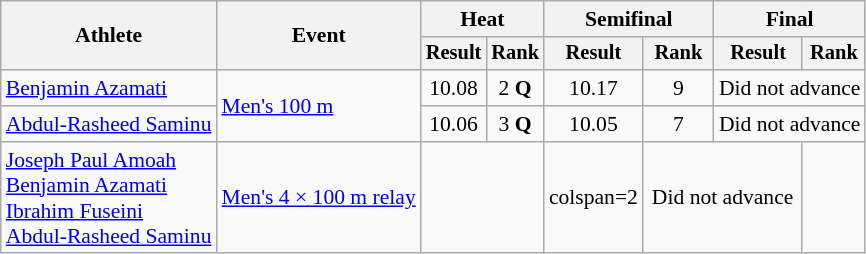<table class="wikitable" style="font-size:90%">
<tr>
<th rowspan="2">Athlete</th>
<th rowspan="2">Event</th>
<th colspan="2">Heat</th>
<th colspan="2">Semifinal</th>
<th colspan="2">Final</th>
</tr>
<tr style="font-size:95%">
<th>Result</th>
<th>Rank</th>
<th>Result</th>
<th>Rank</th>
<th>Result</th>
<th>Rank</th>
</tr>
<tr align=center>
<td align=left><a href='#'>Benjamin Azamati</a></td>
<td rowspan=2 align=left><a href='#'>Men's 100 m</a></td>
<td>10.08</td>
<td>2 <strong>Q</strong></td>
<td>10.17</td>
<td>9</td>
<td colspan=2>Did not advance</td>
</tr>
<tr align=center>
<td align=left><a href='#'>Abdul-Rasheed Saminu</a></td>
<td>10.06</td>
<td>3 <strong>Q</strong></td>
<td>10.05</td>
<td>7</td>
<td colspan=2>Did not advance</td>
</tr>
<tr align=center>
<td align=left><a href='#'>Joseph Paul Amoah</a><br><a href='#'>Benjamin Azamati</a><br><a href='#'>Ibrahim Fuseini</a><br><a href='#'>Abdul-Rasheed Saminu</a></td>
<td align=left><a href='#'>Men's 4 × 100 m relay</a></td>
<td colspan=2></td>
<td>colspan=2  </td>
<td colspan=2>Did not advance</td>
</tr>
</table>
